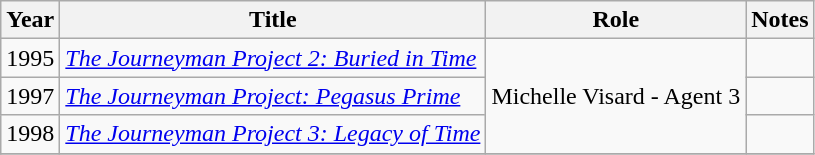<table class="wikitable sortable">
<tr>
<th>Year</th>
<th>Title</th>
<th>Role</th>
<th class="unsortable">Notes</th>
</tr>
<tr>
<td>1995</td>
<td data-sort-value="Journeyman Project 2: Buried in Time, The"><em><a href='#'>The Journeyman Project 2: Buried in Time</a></em></td>
<td rowspan="3">Michelle Visard - Agent 3</td>
<td></td>
</tr>
<tr>
<td>1997</td>
<td data-sort-value="Journeyman Project: Pegasus Prime, The"><em><a href='#'>The Journeyman Project: Pegasus Prime</a></em></td>
<td></td>
</tr>
<tr>
<td>1998</td>
<td data-sort-value="Journeyman Project 3: Legacy of Time, The"><em><a href='#'>The Journeyman Project 3: Legacy of Time</a></em></td>
<td></td>
</tr>
<tr>
</tr>
</table>
